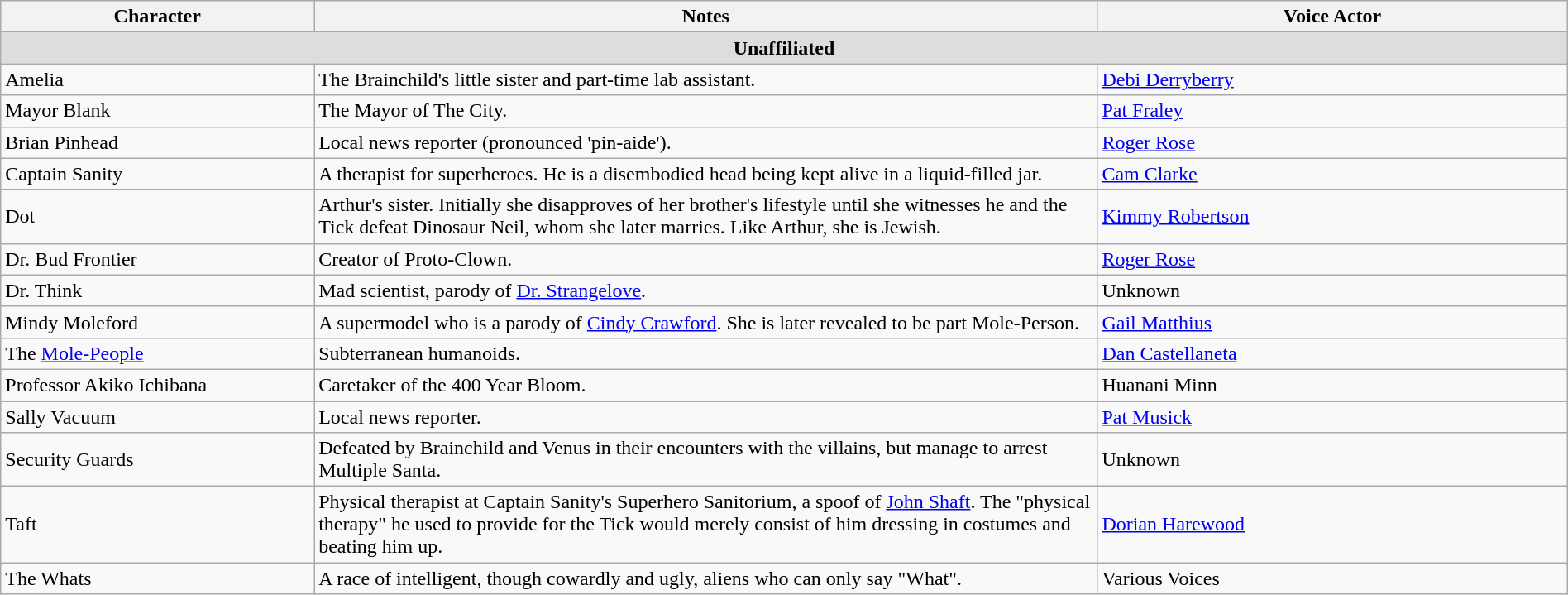<table class="wikitable" width=100%>
<tr>
<th width=20%>Character</th>
<th width=50%>Notes</th>
<th width=30%>Voice Actor</th>
</tr>
<tr bgcolor="#dddddd">
<td colspan=4 align=center><strong>Unaffiliated</strong></td>
</tr>
<tr>
<td>Amelia</td>
<td>The Brainchild's little sister and part-time lab assistant.</td>
<td><a href='#'>Debi Derryberry</a></td>
</tr>
<tr>
<td>Mayor Blank</td>
<td>The Mayor of The City.</td>
<td><a href='#'>Pat Fraley</a></td>
</tr>
<tr>
<td>Brian Pinhead</td>
<td>Local news reporter (pronounced 'pin-aide').</td>
<td><a href='#'>Roger Rose</a></td>
</tr>
<tr>
<td>Captain Sanity</td>
<td>A therapist for superheroes. He is a disembodied head being kept alive in a liquid-filled jar.</td>
<td><a href='#'>Cam Clarke</a></td>
</tr>
<tr>
<td>Dot</td>
<td>Arthur's sister. Initially she disapproves of her brother's lifestyle until she witnesses he and the Tick defeat Dinosaur Neil, whom she later marries. Like Arthur, she is Jewish.</td>
<td><a href='#'>Kimmy Robertson</a></td>
</tr>
<tr>
<td>Dr. Bud Frontier</td>
<td>Creator of Proto-Clown.</td>
<td><a href='#'>Roger Rose</a></td>
</tr>
<tr>
<td>Dr. Think</td>
<td>Mad scientist, parody of <a href='#'>Dr. Strangelove</a>.</td>
<td>Unknown</td>
</tr>
<tr>
<td>Mindy Moleford</td>
<td>A supermodel who is a parody of <a href='#'>Cindy Crawford</a>. She is later revealed to be part Mole-Person.</td>
<td><a href='#'>Gail Matthius</a></td>
</tr>
<tr>
<td>The <a href='#'>Mole-People</a></td>
<td>Subterranean humanoids.</td>
<td><a href='#'>Dan Castellaneta</a></td>
</tr>
<tr>
<td>Professor Akiko Ichibana</td>
<td>Caretaker of the 400 Year Bloom.</td>
<td>Huanani Minn</td>
</tr>
<tr>
<td>Sally Vacuum</td>
<td>Local news reporter.</td>
<td><a href='#'>Pat Musick</a></td>
</tr>
<tr>
<td>Security Guards</td>
<td>Defeated by Brainchild and Venus in their encounters with the villains, but manage to arrest Multiple Santa.</td>
<td>Unknown</td>
</tr>
<tr>
<td>Taft</td>
<td>Physical therapist at Captain Sanity's Superhero Sanitorium, a spoof of <a href='#'>John Shaft</a>. The "physical therapy" he used to provide for the Tick would merely consist of him dressing in costumes and beating him up.</td>
<td><a href='#'>Dorian Harewood</a></td>
</tr>
<tr>
<td>The Whats</td>
<td>A race of intelligent, though cowardly and ugly, aliens who can only say "What".</td>
<td>Various Voices</td>
</tr>
</table>
